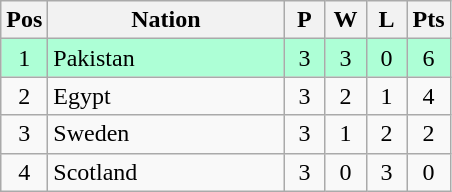<table class="wikitable" style="font-size: 100%">
<tr>
<th width=20>Pos</th>
<th width=150>Nation</th>
<th width=20>P</th>
<th width=20>W</th>
<th width=20>L</th>
<th width=20>Pts</th>
</tr>
<tr align=center style="background: #ADFFD6;">
<td>1</td>
<td align="left"> Pakistan</td>
<td>3</td>
<td>3</td>
<td>0</td>
<td>6</td>
</tr>
<tr align=center>
<td>2</td>
<td align="left"> Egypt</td>
<td>3</td>
<td>2</td>
<td>1</td>
<td>4</td>
</tr>
<tr align=center>
<td>3</td>
<td align="left"> Sweden</td>
<td>3</td>
<td>1</td>
<td>2</td>
<td>2</td>
</tr>
<tr align=center>
<td>4</td>
<td align="left"> Scotland</td>
<td>3</td>
<td>0</td>
<td>3</td>
<td>0</td>
</tr>
</table>
